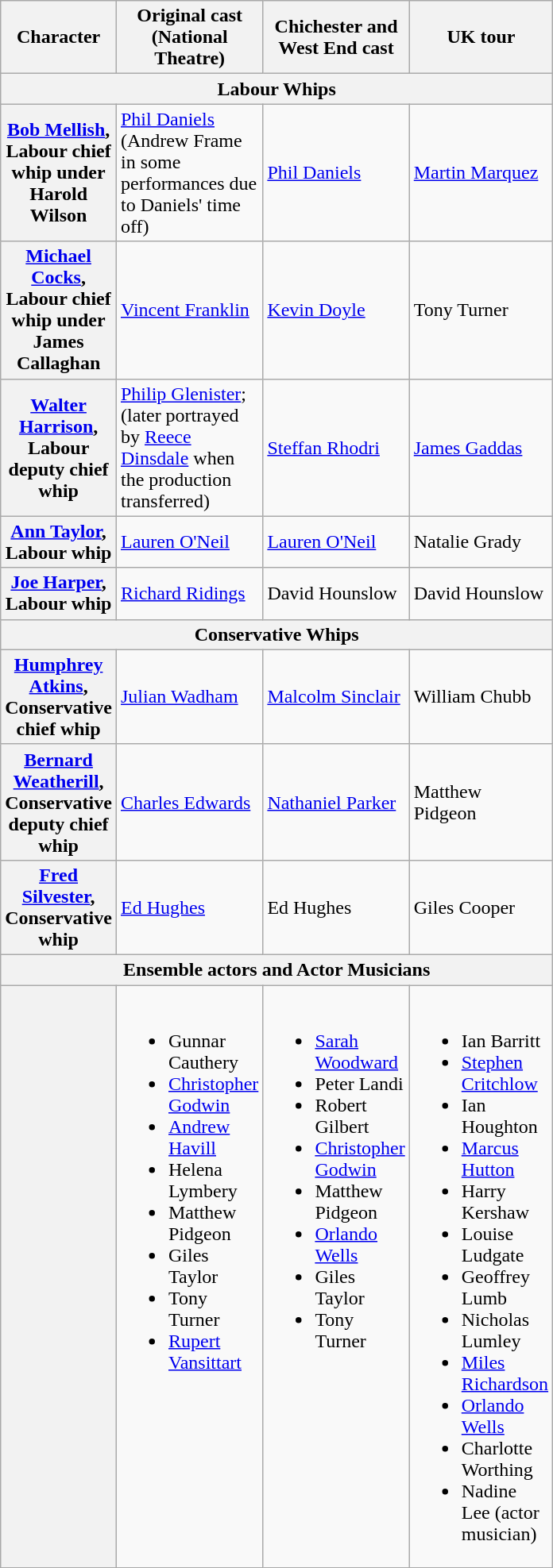<table class="wikitable">
<tr>
<th scope="col" style="width: 25px;">Character</th>
<th scope="col" style="width: 25px;">Original cast (National Theatre)</th>
<th scope="col" style="width: 25px;">Chichester and West End cast</th>
<th scope="col" style="width: 25px;">UK tour</th>
</tr>
<tr>
<th colspan="4">Labour Whips</th>
</tr>
<tr>
<th><a href='#'>Bob Mellish</a>, Labour chief whip under Harold Wilson</th>
<td><a href='#'>Phil Daniels</a> (Andrew Frame in some performances due to Daniels' time off)</td>
<td><a href='#'>Phil Daniels</a></td>
<td><a href='#'>Martin Marquez</a></td>
</tr>
<tr>
<th><a href='#'>Michael Cocks</a>, Labour chief whip under James Callaghan</th>
<td><a href='#'>Vincent Franklin</a></td>
<td><a href='#'>Kevin Doyle</a></td>
<td>Tony Turner</td>
</tr>
<tr>
<th><a href='#'>Walter Harrison</a>, Labour deputy chief whip</th>
<td><a href='#'>Philip Glenister</a>; (later portrayed by <a href='#'>Reece Dinsdale</a> when the production transferred)</td>
<td><a href='#'>Steffan Rhodri</a></td>
<td><a href='#'>James Gaddas</a></td>
</tr>
<tr>
<th><a href='#'>Ann Taylor</a>, Labour whip</th>
<td><a href='#'>Lauren O'Neil</a></td>
<td><a href='#'>Lauren O'Neil</a></td>
<td>Natalie Grady</td>
</tr>
<tr>
<th><a href='#'>Joe Harper</a>, Labour whip</th>
<td><a href='#'>Richard Ridings</a></td>
<td>David Hounslow</td>
<td>David Hounslow</td>
</tr>
<tr>
<th colspan="4">Conservative Whips</th>
</tr>
<tr>
<th><a href='#'>Humphrey Atkins</a>, Conservative chief whip</th>
<td><a href='#'>Julian Wadham</a></td>
<td><a href='#'>Malcolm Sinclair</a></td>
<td>William Chubb</td>
</tr>
<tr>
<th><a href='#'>Bernard Weatherill</a>, Conservative deputy chief whip</th>
<td><a href='#'>Charles Edwards</a></td>
<td><a href='#'>Nathaniel Parker</a></td>
<td>Matthew Pidgeon</td>
</tr>
<tr>
<th><a href='#'>Fred Silvester</a>, Conservative whip</th>
<td><a href='#'>Ed Hughes</a></td>
<td>Ed Hughes</td>
<td>Giles Cooper</td>
</tr>
<tr>
<th colspan="4">Ensemble actors and Actor Musicians</th>
</tr>
<tr style="vertical-align: top;">
<th></th>
<td><br><ul><li>Gunnar Cauthery</li><li><a href='#'>Christopher Godwin</a></li><li><a href='#'>Andrew Havill</a></li><li>Helena Lymbery</li><li>Matthew Pidgeon</li><li>Giles Taylor</li><li>Tony Turner</li><li><a href='#'>Rupert Vansittart</a></li></ul></td>
<td><br><ul><li><a href='#'>Sarah Woodward</a></li><li>Peter Landi</li><li>Robert Gilbert</li><li><a href='#'>Christopher Godwin</a></li><li>Matthew Pidgeon</li><li><a href='#'>Orlando Wells</a></li><li>Giles Taylor</li><li>Tony Turner</li></ul></td>
<td><br><ul><li>Ian Barritt</li><li><a href='#'>Stephen Critchlow</a></li><li>Ian Houghton</li><li><a href='#'>Marcus Hutton</a></li><li>Harry Kershaw</li><li>Louise Ludgate</li><li>Geoffrey Lumb</li><li>Nicholas Lumley</li><li><a href='#'>Miles Richardson</a></li><li><a href='#'>Orlando Wells</a></li><li>Charlotte Worthing</li><li>Nadine Lee (actor musician)</li></ul></td>
</tr>
</table>
